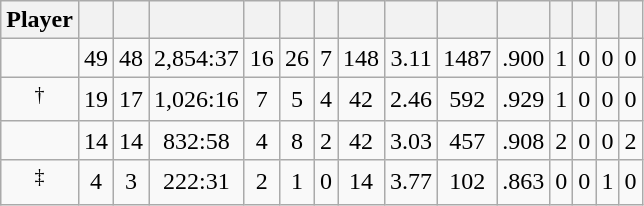<table class="wikitable sortable" style="text-align:center;">
<tr>
<th>Player</th>
<th></th>
<th></th>
<th></th>
<th></th>
<th></th>
<th></th>
<th></th>
<th></th>
<th></th>
<th></th>
<th></th>
<th></th>
<th></th>
<th></th>
</tr>
<tr>
<td></td>
<td>49</td>
<td>48</td>
<td>2,854:37</td>
<td>16</td>
<td>26</td>
<td>7</td>
<td>148</td>
<td>3.11</td>
<td>1487</td>
<td>.900</td>
<td>1</td>
<td>0</td>
<td>0</td>
<td>0</td>
</tr>
<tr>
<td><sup>†</sup></td>
<td>19</td>
<td>17</td>
<td>1,026:16</td>
<td>7</td>
<td>5</td>
<td>4</td>
<td>42</td>
<td>2.46</td>
<td>592</td>
<td>.929</td>
<td>1</td>
<td>0</td>
<td>0</td>
<td>0</td>
</tr>
<tr>
<td></td>
<td>14</td>
<td>14</td>
<td>832:58</td>
<td>4</td>
<td>8</td>
<td>2</td>
<td>42</td>
<td>3.03</td>
<td>457</td>
<td>.908</td>
<td>2</td>
<td>0</td>
<td>0</td>
<td>2</td>
</tr>
<tr>
<td><sup>‡</sup></td>
<td>4</td>
<td>3</td>
<td>222:31</td>
<td>2</td>
<td>1</td>
<td>0</td>
<td>14</td>
<td>3.77</td>
<td>102</td>
<td>.863</td>
<td>0</td>
<td>0</td>
<td>1</td>
<td>0</td>
</tr>
</table>
